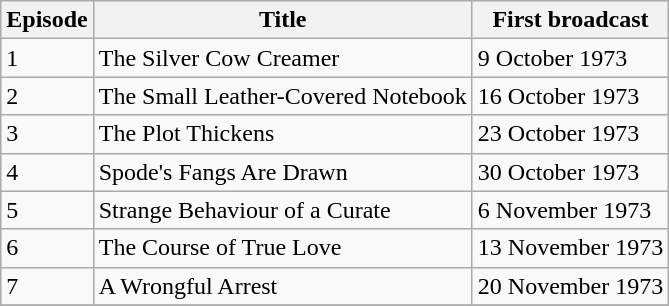<table class="wikitable">
<tr>
<th>Episode</th>
<th>Title</th>
<th>First broadcast</th>
</tr>
<tr>
<td>1</td>
<td>The Silver Cow Creamer</td>
<td>9 October 1973</td>
</tr>
<tr>
<td>2</td>
<td>The Small Leather-Covered Notebook</td>
<td>16 October 1973</td>
</tr>
<tr>
<td>3</td>
<td>The Plot Thickens</td>
<td>23 October 1973</td>
</tr>
<tr>
<td>4</td>
<td>Spode's Fangs Are Drawn</td>
<td>30 October 1973</td>
</tr>
<tr>
<td>5</td>
<td>Strange Behaviour of a Curate</td>
<td>6 November 1973</td>
</tr>
<tr>
<td>6</td>
<td>The Course of True Love</td>
<td>13 November 1973</td>
</tr>
<tr>
<td>7</td>
<td>A Wrongful Arrest</td>
<td>20 November 1973</td>
</tr>
<tr>
</tr>
</table>
